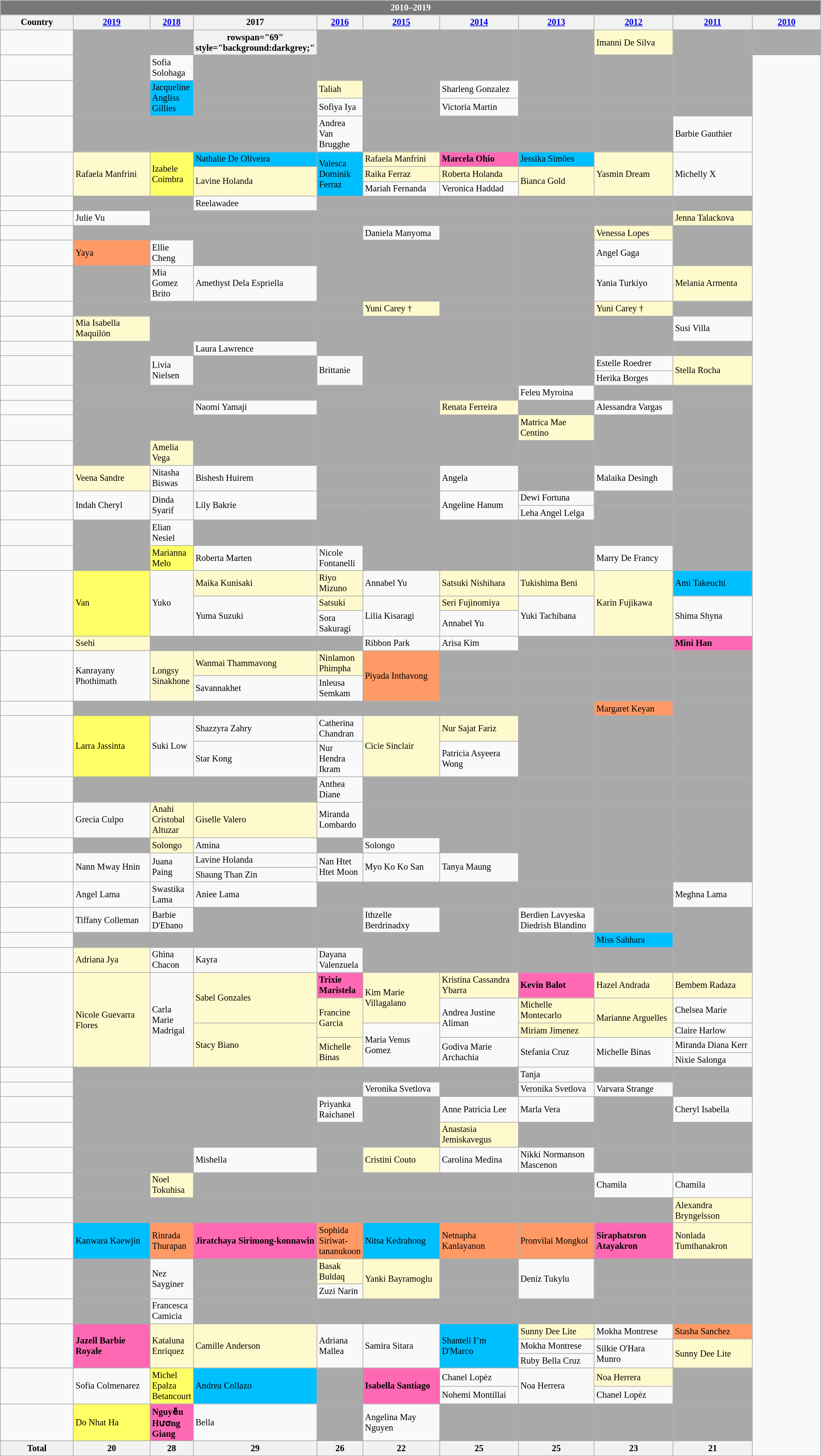<table class="wikitable collapsible autocollapse" style="font-size: 85%; text-align:left">
<tr>
<th colspan="11" style="background-color:#787878;color:#FFFFFF;">2010–2019</th>
</tr>
<tr>
<th width="130"><strong>Country</strong></th>
<th width="130"><strong><a href='#'>2019</a></strong></th>
<th><strong><a href='#'>2018</a></strong></th>
<th><strong>2017</strong></th>
<th><strong><a href='#'>2016</a></strong></th>
<th width="130"><strong><a href='#'>2015</a></strong></th>
<th width="130"><strong><a href='#'>2014</a></strong></th>
<th width="130"><strong><a href='#'>2013</a></strong></th>
<th width="130"><strong><a href='#'>2012</a></strong></th>
<th width="130"><strong><a href='#'>2011</a></strong></th>
<th width="130"><strong><a href='#'>2010</a></strong></th>
</tr>
<tr>
<td></td>
<td style="background:darkgrey;"></td>
<td style="background:darkgrey;"></td>
<th>rowspan="69" style="background:darkgrey;" </th>
<td style="background:darkgrey;"></td>
<td style="background:darkgrey;"></td>
<td style="background:darkgrey;"></td>
<td style="background:darkgrey;"></td>
<td style="background:#FFFACD;">Imanni De Silva</td>
<td style="background:darkgrey;"></td>
<td style="background:darkgrey;"></td>
</tr>
<tr>
<td></td>
<td style="background:darkgrey;"></td>
<td>Sofia Solohaga</td>
<td style="background:darkgrey;"></td>
<td style="background:darkgrey;"></td>
<td style="background:darkgrey;"></td>
<td style="background:darkgrey;"></td>
<td style="background:darkgrey;"></td>
<td style="background:darkgrey;"></td>
<td style="background:darkgrey;"></td>
</tr>
<tr>
<td rowspan="2"></td>
<td rowspan="2" style="background:darkgrey;"></td>
<td rowspan="2" style="background:#00BFFF;">Jacqueline Angliss Gillies</td>
<td style="background:darkgrey;"></td>
<td style="background:#FFFACD;">Taliah</td>
<td style="background:darkgrey;"></td>
<td>Sharleng Gonzalez</td>
<td style="background:darkgrey;"></td>
<td style="background:darkgrey;"></td>
<td style="background:darkgrey;"></td>
</tr>
<tr>
<td style="background:darkgrey;"></td>
<td>Sofiya Iya</td>
<td style="background:darkgrey;"></td>
<td>Victoria Martin</td>
<td style="background:darkgrey;"></td>
<td style="background:darkgrey;"></td>
<td style="background:darkgrey;"></td>
</tr>
<tr>
<td></td>
<td rowspan="1" style="background:darkgrey;"></td>
<td style="background:darkgrey;"></td>
<td rowspan="1" style="background:darkgrey;"></td>
<td>Andrea Van Brugghe</td>
<td rowspan="1" style="background:darkgrey;"></td>
<td style="background:darkgrey;"></td>
<td style="background:darkgrey;"></td>
<td style="background:darkgrey;"></td>
<td>Barbie Gauthier</td>
</tr>
<tr>
<td rowspan="3"></td>
<td rowspan="3" style="background:#FFFACD;">Rafaela Manfrini</td>
<td rowspan="3" style="background:#FFFF66;">Izabele Coimbra</td>
<td style="background:#00BFFF;">Nathalie De Oliveira</td>
<td rowspan="3" style="background:#00BFFF;">Valesca Dominik Ferraz</td>
<td style="background:#FFFACD;">Rafaela Manfrini</td>
<td style="background:hotpink;"><strong>Marcela Ohio</strong></td>
<td style="background:#00BFFF;">Jessika Simões</td>
<td rowspan="3" style="background:#FFFACD;">Yasmin Dream</td>
<td rowspan="3" scope="row">Michelly X</td>
</tr>
<tr>
<td rowspan="2" style="background:#FFFACD;">Lavine Holanda</td>
<td style="background:#FFFACD;">Raika Ferraz</td>
<td style="background:#FFFACD;">Roberta Holanda</td>
<td rowspan="2" style="background:#FFFACD;">Bianca Gold</td>
</tr>
<tr>
<td>Mariah Fernanda</td>
<td>Veronica Haddad</td>
</tr>
<tr>
<td></td>
<td rowspan="1" style="background:darkgrey;"></td>
<td style="background:darkgrey;"></td>
<td>Reelawadee</td>
<td rowspan="1" style="background:darkgrey;"></td>
<td style="background:darkgrey;"></td>
<td style="background:darkgrey;"></td>
<td style="background:darkgrey;"></td>
<td style="background:darkgrey;"></td>
<td style="background:darkgrey;"></td>
</tr>
<tr>
<td></td>
<td>Julie Vu</td>
<td rowspan="1" style="background:darkgrey;"></td>
<td rowspan="1" style="background:darkgrey;"></td>
<td style="background:darkgrey;"></td>
<td style="background:darkgrey;"></td>
<td style="background:darkgrey;"></td>
<td style="background:darkgrey;"></td>
<td style="background:darkgrey;"></td>
<td style="background:#FFFACD;">Jenna Talackova</td>
</tr>
<tr>
<td></td>
<td rowspan="1" colspan="2" style="background:darkgrey;"></td>
<td rowspan="1" style="background:darkgrey;"></td>
<td style="background:darkgrey;"></td>
<td>Daniela Manyoma</td>
<td rowspan="1" style="background:darkgrey;"></td>
<td style="background:darkgrey;"></td>
<td style="background:#FFFACD;">Venessa Lopes</td>
<td rowspan="1" style="background:darkgrey;"></td>
</tr>
<tr>
<td></td>
<td style="background:#FF9966;">Yaya</td>
<td>Ellie Cheng</td>
<td rowspan="1" style="background:darkgrey;"></td>
<td style="background:darkgrey;"></td>
<td style="background:darkgrey;"></td>
<td style="background:darkgrey;"></td>
<td style="background:darkgrey;"></td>
<td>Angel Gaga</td>
<td rowspan="1" style="background:darkgrey;"></td>
</tr>
<tr>
<td></td>
<td rowspan="1" style="background:darkgrey;"></td>
<td>Mia Gomez Brito</td>
<td>Amethyst Dela Espriella</td>
<td rowspan="1" style="background:darkgrey;"></td>
<td style="background:darkgrey;"></td>
<td style="background:darkgrey;"></td>
<td style="background:darkgrey;"></td>
<td>Yania Turkiyo</td>
<td style="background:#FFFACD;">Melania Armenta</td>
</tr>
<tr>
<td></td>
<td rowspan="1" colspan="2" style="background:darkgrey;"></td>
<td rowspan="1" style="background:darkgrey;"></td>
<td style="background:darkgrey;"></td>
<td style="background:#FFFACD;">Yuni Carey †</td>
<td rowspan="1" style="background:darkgrey;"></td>
<td style="background:darkgrey;"></td>
<td style="background:#FFFACD;">Yuni Carey †</td>
<td style="background:darkgrey;"></td>
</tr>
<tr>
<td></td>
<td style="background:#FFFACD;">Mia Isabella Maquilón</td>
<td rowspan="1" style="background:darkgrey;"></td>
<td rowspan="1" style="background:darkgrey;"></td>
<td style="background:darkgrey;"></td>
<td style="background:darkgrey;"></td>
<td style="background:darkgrey;"></td>
<td style="background:darkgrey;"></td>
<td style="background:darkgrey;"></td>
<td>Susi Villa</td>
</tr>
<tr>
<td></td>
<td rowspan="1" colspan="2" style="background:darkgrey;"></td>
<td>Laura Lawrence</td>
<td rowspan="1" style="background:darkgrey;"></td>
<td style="background:darkgrey;"></td>
<td style="background:darkgrey;"></td>
<td style="background:darkgrey;"></td>
<td style="background:darkgrey;"></td>
<td style="background:darkgrey;"></td>
</tr>
<tr>
<td rowspan="2" scope="row"></td>
<td style="background:darkgrey;"></td>
<td rowspan="2" scope="row">Livia Nielsen</td>
<td style="background:darkgrey;"></td>
<td rowspan="2" scope="row">Brittanie</td>
<td style="background:darkgrey;"></td>
<td style="background:darkgrey;"></td>
<td style="background:darkgrey;"></td>
<td>Estelle Roedrer</td>
<td rowspan="2" scope="row" style="background:#FFFACD;">Stella Rocha</td>
</tr>
<tr>
<td style="background:darkgrey;"></td>
<td style="background:darkgrey;"></td>
<td style="background:darkgrey;"></td>
<td style="background:darkgrey;"></td>
<td style="background:darkgrey;"></td>
<td>Herika Borges</td>
</tr>
<tr>
<td></td>
<td style="background:darkgrey;"></td>
<td style="background:darkgrey;"></td>
<td style="background:darkgrey;"></td>
<td style="background:darkgrey;"></td>
<td style="background:darkgrey;"></td>
<td style="background:darkgrey;"></td>
<td>Feleu Myroina</td>
<td style="background:darkgrey;"></td>
<td style="background:darkgrey;"></td>
</tr>
<tr>
<td></td>
<td style="background:darkgrey;"></td>
<td style="background:darkgrey;"></td>
<td>Naomi Yamaji</td>
<td style="background:darkgrey;"></td>
<td style="background:darkgrey;"></td>
<td style="background:#FFFACD;">Renata Ferreira</td>
<td style="background:darkgrey;"></td>
<td>Alessandra Vargas</td>
<td style="background:darkgrey;"></td>
</tr>
<tr>
<td></td>
<td rowspan="1" style="background:darkgrey;"></td>
<td style="background:darkgrey;"></td>
<td rowspan="1" style="background:darkgrey;"></td>
<td style="background:darkgrey;"></td>
<td style="background:darkgrey;"></td>
<td style="background:darkgrey;"></td>
<td style="background:#FFFACD;">Matrica Mae Centino</td>
<td style="background:darkgrey;"></td>
<td style="background:darkgrey;"></td>
</tr>
<tr>
<td></td>
<td style="background:darkgrey;"></td>
<td style="background:#FFFACD;">Amelia Vega</td>
<td style="background:darkgrey;"></td>
<td style="background:darkgrey;"></td>
<td style="background:darkgrey;"></td>
<td style="background:darkgrey;"></td>
<td style="background:darkgrey;"></td>
<td style="background:darkgrey;"></td>
<td style="background:darkgrey;"></td>
</tr>
<tr>
<td></td>
<td style="background:#FFFACD;">Veena Sandre</td>
<td>Nitasha Biswas</td>
<td>Bishesh Huirem</td>
<td rowspan="1" style="background:darkgrey;"></td>
<td style="background:darkgrey;"></td>
<td>Angela</td>
<td rowspan="1"  style="background:darkgrey;"></td>
<td>Malaika Desingh</td>
<td rowspan="1"  style="background:darkgrey;"></td>
</tr>
<tr>
<td rowspan="2"></td>
<td rowspan="2">Indah Cheryl</td>
<td rowspan="2">Dinda Syarif</td>
<td rowspan="2">Lily Bakrie</td>
<td style="background:darkgrey;"></td>
<td style="background:darkgrey;"></td>
<td rowspan="2">Angeline Hanum</td>
<td>Dewi Fortuna</td>
<td style="background:darkgrey;"></td>
<td style="background:darkgrey;"></td>
</tr>
<tr>
<td style="background:darkgrey;"></td>
<td style="background:darkgrey;"></td>
<td>Leha Angel Lelga</td>
<td style="background:darkgrey;"></td>
<td style="background:darkgrey;"></td>
</tr>
<tr>
<td></td>
<td style="background:darkgrey;"></td>
<td>Elian Nesiel</td>
<td style="background:darkgrey;"></td>
<td style="background:darkgrey;"></td>
<td style="background:darkgrey;"></td>
<td style="background:darkgrey;"></td>
<td style="background:darkgrey;"></td>
<td style="background:darkgrey;"></td>
<td style="background:darkgrey;"></td>
</tr>
<tr>
<td></td>
<td style="background:darkgrey;"></td>
<td style="background:#FFFF66;">Marianna Melo</td>
<td>Roberta Marten</td>
<td>Nicole Fontanelli</td>
<td style="background:darkgrey;"></td>
<td style="background:darkgrey;"></td>
<td style="background:darkgrey;"></td>
<td>Marry De Francy</td>
<td style="background:darkgrey;"></td>
</tr>
<tr>
<td rowspan="3"></td>
<td rowspan="3" style="background:#FFFF66;">Van</td>
<td rowspan="3">Yuko</td>
<td style="background:#FFFACD;">Maika Kunisaki</td>
<td style="background:#FFFACD;">Riyo Mizuno</td>
<td>Annabel Yu</td>
<td style="background:#FFFACD;">Satsuki Nishihara</td>
<td style="background:#FFFACD;">Tukishima Beni</td>
<td rowspan="3" style="background:#FFFACD;">Karin Fujikawa</td>
<td style="background:#00BFFF;">Ami Takeuchi</td>
</tr>
<tr>
<td rowspan="2">Yuma Suzuki</td>
<td style="background:#FFFACD;">Satsuki</td>
<td rowspan="2">Lilia Kisaragi</td>
<td style="background:#FFFACD;">Seri Fujinomiya</td>
<td rowspan="2">Yuki Tachibana</td>
<td rowspan="2">Shima Shyna</td>
</tr>
<tr>
<td>Sora Sakuragi</td>
<td>Annabel Yu</td>
</tr>
<tr>
<td></td>
<td style="background:#FFFACD;">Ssehi</td>
<td rowspan="1" style="background:darkgrey;"></td>
<td rowspan="1" style="background:darkgrey;"></td>
<td style="background:darkgrey;"></td>
<td>Ribbon Park</td>
<td>Arisa Kim</td>
<td style="background:darkgrey;"></td>
<td style="background:darkgrey;"></td>
<td style="background:hotpink;"><strong>Mini Han</strong></td>
</tr>
<tr>
<td rowspan="2"></td>
<td rowspan="2">Kanrayany Phothimath</td>
<td rowspan="2" style="background:#FFFACD;">Longsy Sinakhone</td>
<td style="background:#FFFACD;">Wanmai Thammavong</td>
<td style="background:#FFFACD;">Ninlamon Phimpha</td>
<td rowspan="2" style="background:#FF9966;">Piyada Inthavong</td>
<td style="background:darkgrey;"></td>
<td style="background:darkgrey;"></td>
<td style="background:darkgrey;"></td>
<td style="background:darkgrey;"></td>
</tr>
<tr>
<td>Savannakhet</td>
<td>Inleusa Semkam</td>
<td style="background:darkgrey;"></td>
<td style="background:darkgrey;"></td>
<td style="background:darkgrey;"></td>
<td style="background:darkgrey;"></td>
</tr>
<tr>
<td></td>
<td rowspan="1" style="background:darkgrey;"></td>
<td style="background:darkgrey;"></td>
<td rowspan="1" style="background:darkgrey;"></td>
<td style="background:darkgrey;"></td>
<td style="background:darkgrey;"></td>
<td style="background:darkgrey;"></td>
<td style="background:darkgrey;"></td>
<td style="background:#FF9966;">Margaret Keyan</td>
<td rowspan="1" style="background:darkgrey;"></td>
</tr>
<tr>
<td rowspan="2"></td>
<td rowspan="2" style="background:#FFFF66;">Larra Jassinta</td>
<td rowspan="2">Suki Low</td>
<td>Shazzyra Zahry</td>
<td>Catherina Chandran</td>
<td rowspan="2" style="background:#FFFACD;">Cicie Sinclair</td>
<td style="background:#FFFACD;">Nur Sajat Fariz</td>
<td style="background:darkgrey;"></td>
<td style="background:darkgrey;"></td>
<td style="background:darkgrey;"></td>
</tr>
<tr>
<td>Star Kong</td>
<td>Nur Hendra Ikram</td>
<td>Patricia Asyeera Wong</td>
<td style="background:darkgrey;"></td>
<td style="background:darkgrey;"></td>
<td style="background:darkgrey;"></td>
</tr>
<tr>
<td></td>
<td rowspan="1" colspan="2" style="background:darkgrey;"></td>
<td rowspan="1" style="background:darkgrey;"></td>
<td>Anthea Diane</td>
<td rowspan="1" style="background:darkgrey;"></td>
<td style="background:darkgrey;"></td>
<td style="background:darkgrey;"></td>
<td style="background:darkgrey;"></td>
<td style="background:darkgrey;"></td>
</tr>
<tr>
<td></td>
<td>Grecia Culpo</td>
<td style="background:#FFFACD;">Anahi Cristobal Altuzar</td>
<td style="background:#FFFACD;">Giselle Valero</td>
<td>Miranda Lombardo</td>
<td style="background:darkgrey;"></td>
<td style="background:darkgrey;"></td>
<td style="background:darkgrey;"></td>
<td style="background:darkgrey;"></td>
<td style="background:darkgrey;"></td>
</tr>
<tr>
<td></td>
<td style="background:darkgrey;"></td>
<td style="background:#FFFACD;">Solongo</td>
<td>Amina</td>
<td style="background:darkgrey;"></td>
<td>Solongo</td>
<td style="background:darkgrey;"></td>
<td style="background:darkgrey;"></td>
<td style="background:darkgrey;"></td>
<td style="background:darkgrey;"></td>
</tr>
<tr>
<td rowspan="2"></td>
<td rowspan="2">Nann Mway Hnin</td>
<td rowspan="2">Juana Paing</td>
<td>Lavine Holanda</td>
<td rowspan="2">Nan Htet Htet Moon</td>
<td rowspan="2">Myo Ko Ko San</td>
<td rowspan="2">Tanya Maung</td>
<td style="background:darkgrey;"></td>
<td style="background:darkgrey;"></td>
<td style="background:darkgrey;"></td>
</tr>
<tr>
<td>Shaung Than Zin</td>
<td style="background:darkgrey;"></td>
<td style="background:darkgrey;"></td>
<td style="background:darkgrey;"></td>
</tr>
<tr>
<td></td>
<td>Angel Lama</td>
<td>Swastika Lama</td>
<td>Aniee Lama</td>
<td rowspan="1" style="background:darkgrey;"></td>
<td style="background:darkgrey;"></td>
<td style="background:darkgrey;"></td>
<td style="background:darkgrey;"></td>
<td style="background:darkgrey;"></td>
<td>Meghna Lama</td>
</tr>
<tr>
<td></td>
<td>Tiffany Colleman</td>
<td>Barbie D'Ebano</td>
<td style="background:darkgrey;"></td>
<td style="background:darkgrey;"></td>
<td>Ithzelle Berdrinadxy</td>
<td style="background:darkgrey;"></td>
<td>Berdien Lavyeska Diedrish Blandino</td>
<td style="background:darkgrey;"></td>
<td style="background:darkgrey;"></td>
</tr>
<tr>
<td></td>
<td colspan="2" style="background:darkgrey;"></td>
<td style="background:darkgrey;"></td>
<td style="background:darkgrey;"></td>
<td style="background:darkgrey;"></td>
<td style="background:darkgrey;"></td>
<td style="background:darkgrey;"></td>
<td style="background:#00BFFF;">Miss Sahhara</td>
<td style="background:darkgrey;"></td>
</tr>
<tr>
<td></td>
<td style="background:#FFFACD;">Adriana Jya</td>
<td>Ghina Chacon</td>
<td>Kayra</td>
<td>Dayana Valenzuela</td>
<td style="background:darkgrey;"></td>
<td style="background:darkgrey;"></td>
<td style="background:darkgrey;"></td>
<td style="background:darkgrey;"></td>
<td style="background:darkgrey;"></td>
</tr>
<tr>
<td rowspan="5"></td>
<td rowspan="5" style="background:#FFFACD;">Nicole Guevarra Flores</td>
<td rowspan="5">Carla Marie Madrigal</td>
<td rowspan="2" style="background:#FFFACD;">Sabel Gonzales</td>
<td style="background:hotpink;"><strong>Trixie Maristela</strong></td>
<td rowspan="2" style="background:#FFFACD;">Kim Marie Villagalano</td>
<td style="background:#FFFACD;">Kristina Cassandra Ybarra</td>
<td style="background:hotpink;"><strong>Kevin Balot</strong></td>
<td style="background:#FFFACD;">Hazel Andrada</td>
<td style="background:#FFFACD;">Bembem Radaza</td>
</tr>
<tr>
<td rowspan="2" style="background:#FFFACD;">Francine Garcia</td>
<td rowspan="2">Andrea Justine Aliman</td>
<td style="background:#FFFACD;">Michelle Montecarlo</td>
<td rowspan="2" style="background:#FFFACD;">Marianne  Arguelles</td>
<td>Chelsea Marie</td>
</tr>
<tr>
<td rowspan="3" style="background:#FFFACD;">Stacy Biano</td>
<td rowspan="3">Maria Venus Gomez</td>
<td style="background:#FFFACD;">Miriam Jimenez</td>
<td>Claire Harlow</td>
</tr>
<tr>
<td rowspan="2" style="background:#FFFACD;">Michelle Binas</td>
<td rowspan="2">Godiva Marie Archachia</td>
<td rowspan="2">Stefania Cruz</td>
<td rowspan="2">Michelle Binas</td>
<td>Miranda Diana Kerr</td>
</tr>
<tr>
<td>Nixie Salonga</td>
</tr>
<tr>
<td></td>
<td style="background:darkgrey;"></td>
<td style="background:darkgrey;"></td>
<td style="background:darkgrey;"></td>
<td style="background:darkgrey;"></td>
<td style="background:darkgrey;"></td>
<td style="background:darkgrey;"></td>
<td>Tanja</td>
<td style="background:darkgrey;"></td>
<td style="background:darkgrey;"></td>
</tr>
<tr>
<td></td>
<td style="background:darkgrey;"></td>
<td style="background:darkgrey;"></td>
<td style="background:darkgrey;"></td>
<td style="background:darkgrey;"></td>
<td>Veronika Svetlova</td>
<td style="background:darkgrey;"></td>
<td>Veronika Svetlova</td>
<td>Varvara Strange</td>
<td style="background:darkgrey;"></td>
</tr>
<tr>
<td></td>
<td style="background:darkgrey;"></td>
<td style="background:darkgrey;"></td>
<td style="background:darkgrey;"></td>
<td>Priyanka Raichanel</td>
<td style="background:darkgrey;"></td>
<td>Anne Patricia Lee</td>
<td>Marla Vera</td>
<td rowspan="1" style="background:darkgrey;"></td>
<td>Cheryl Isabella</td>
</tr>
<tr>
<td></td>
<td style="background:darkgrey;"></td>
<td style="background:darkgrey;"></td>
<td style="background:darkgrey;"></td>
<td style="background:darkgrey;"></td>
<td style="background:darkgrey;"></td>
<td style="background:#FFFACD;">Anastasia Jemiskavegus</td>
<td style="background:darkgrey;"></td>
<td style="background:darkgrey;"></td>
<td style="background:darkgrey;"></td>
</tr>
<tr>
<td></td>
<td style="background:darkgrey;"></td>
<td style="background:darkgrey;"></td>
<td>Mishella</td>
<td style="background:darkgrey;"></td>
<td style="background:#FFFACD;">Cristini Couto</td>
<td>Carolina Medina</td>
<td>Nikki Normanson Mascenon</td>
<td style="background:darkgrey;"></td>
<td style="background:darkgrey;"></td>
</tr>
<tr>
<td></td>
<td style="background:darkgrey;"></td>
<td style="background:#FFFACD;">Noel Tokuhisa</td>
<td style="background:darkgrey;"></td>
<td style="background:darkgrey;"></td>
<td style="background:darkgrey;"></td>
<td style="background:darkgrey;"></td>
<td style="background:darkgrey;"></td>
<td>Chamila</td>
<td>Chamila</td>
</tr>
<tr>
<td></td>
<td rowspan="1" style="background:darkgrey;"></td>
<td style="background:darkgrey;"></td>
<td rowspan="1" style="background:darkgrey;"></td>
<td style="background:darkgrey;"></td>
<td style="background:darkgrey;"></td>
<td style="background:darkgrey;"></td>
<td style="background:darkgrey;"></td>
<td style="background:darkgrey;"></td>
<td style="background:#FFFACD;">Alexandra Bryngelsson</td>
</tr>
<tr>
<td></td>
<td style="background:#00BFFF;">Kanwara Kaewjin</td>
<td style="background:#FF9966;">Rinrada Thurapan</td>
<td style="background:hotpink;"><strong>Jiratchaya Sirimong-konnawin</strong></td>
<td style="background:#FF9966;">Sophida Siriwat-tananukoon</td>
<td style="background:#00BFFF;">Nitsa Kedrahong</td>
<td style="background:#FF9966;">Netnapha Kanlayanon</td>
<td style="background:#FF9966;">Pronvilai Mongkol</td>
<td style="background:hotpink;"><strong>Siraphatsron Atayakron</strong></td>
<td style="background:#FFFACD;">Nonlada Tumthanakron</td>
</tr>
<tr>
<td rowspan="2"></td>
<td style="background:darkgrey;"></td>
<td rowspan="2">Nez Sayginer</td>
<td style="background:darkgrey;"></td>
<td style="background:#FFFACD;">Basak Buldaq</td>
<td rowspan="2" style="background:#FFFACD;">Yanki Bayramoglu</td>
<td style="background:darkgrey;"></td>
<td rowspan="2">Deniz Tukylu</td>
<td style="background:darkgrey;"></td>
<td style="background:darkgrey;"></td>
</tr>
<tr>
<td style="background:darkgrey;"></td>
<td style="background:darkgrey;"></td>
<td>Zuzi Narin</td>
<td style="background:darkgrey;"></td>
<td style="background:darkgrey;"></td>
<td style="background:darkgrey;"></td>
</tr>
<tr>
<td></td>
<td style="background:darkgrey;"></td>
<td>Francesca Camicia</td>
<td style="background:darkgrey;"></td>
<td style="background:darkgrey;"></td>
<td style="background:darkgrey;"></td>
<td style="background:darkgrey;"></td>
<td style="background:darkgrey;"></td>
<td style="background:darkgrey;"></td>
<td style="background:darkgrey;"></td>
</tr>
<tr>
<td rowspan="3"></td>
<td rowspan="3" style="background:hotpink;"><strong>Jazell Barbie Royale</strong></td>
<td rowspan="3" style="background:#FFFACD;">Kataluna Enriquez</td>
<td rowspan="3" style="background:#FFFACD;">Camille Anderson</td>
<td rowspan="3">Adriana Mallea</td>
<td rowspan="3">Samira Sitara</td>
<td rowspan="3" style="background:#00BFFF;">Shantell I’m D'Marco</td>
<td style="background:#FFFACD;">Sunny Dee Lite</td>
<td>Mokha Montrese</td>
<td style="background:#FF9966;">Stasha Sanchez</td>
</tr>
<tr>
<td>Mokha Montrese</td>
<td rowspan="2">Silkie O'Hara Munro</td>
<td rowspan="2" style="background:#FFFACD;">Sunny Dee Lite</td>
</tr>
<tr>
<td>Ruby Bella Cruz</td>
</tr>
<tr>
<td rowspan="2"></td>
<td rowspan="2">Sofia Colmenarez</td>
<td rowspan="2" style="background:#FFFF66;">Michel Epalza Betancourt</td>
<td rowspan="2" style="background:#00BFFF;">Andrea Collazo</td>
<td style="background:darkgrey;"></td>
<td rowspan="2" style="background:hotpink;"><strong>Isabella Santiago</strong></td>
<td>Chanel Lopèz</td>
<td rowspan="2">Noa Herrera</td>
<td style="background:#FFFACD;">Noa Herrera</td>
<td style="background:darkgrey;"></td>
</tr>
<tr>
<td style="background:darkgrey;"></td>
<td>Nohemi Montillai</td>
<td>Chanel Lopèz</td>
<td style="background:darkgrey;"></td>
</tr>
<tr>
<td></td>
<td style="background:#FFFF66;">Do Nhat Ha</td>
<td style="background:hotpink;"><strong>Nguyễn Hương Giang</strong></td>
<td>Bella</td>
<td rowspan="1" style="background:darkgrey;"></td>
<td>Angelina May Nguyen</td>
<td rowspan="1" style="background:darkgrey;"></td>
<td style="background:darkgrey;"></td>
<td style="background:darkgrey;"></td>
<td style="background:darkgrey;"></td>
</tr>
<tr>
<th>Total</th>
<th>20</th>
<th>28</th>
<th>29</th>
<th>26</th>
<th>22</th>
<th>25</th>
<th>25</th>
<th>23</th>
<th>21</th>
</tr>
</table>
